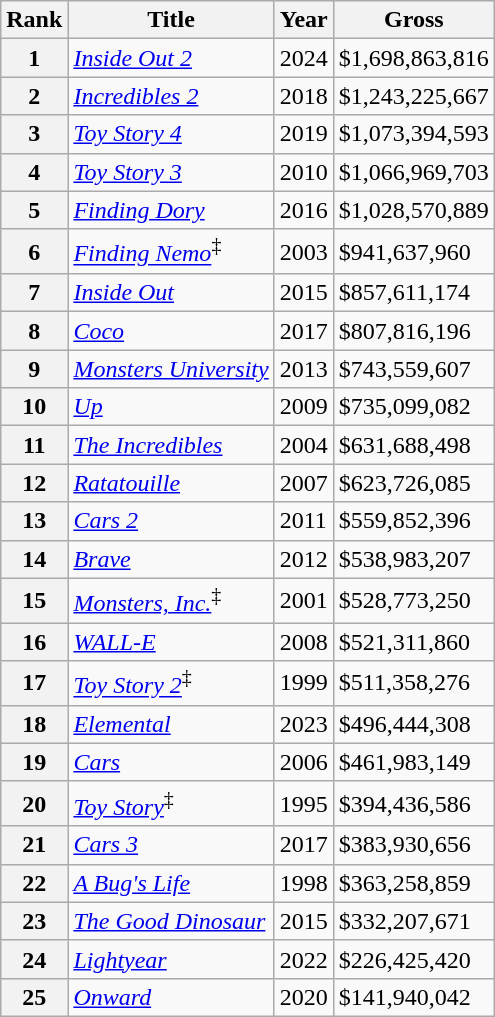<table class="wikitable sortable">
<tr>
<th scope="col">Rank</th>
<th scope="col">Title</th>
<th scope="col">Year</th>
<th scope="col">Gross</th>
</tr>
<tr>
<th>1</th>
<td><em><a href='#'>Inside Out 2</a></em></td>
<td>2024</td>
<td>$1,698,863,816</td>
</tr>
<tr>
<th>2</th>
<td><em><a href='#'>Incredibles 2</a></em></td>
<td>2018</td>
<td>$1,243,225,667</td>
</tr>
<tr>
<th>3</th>
<td><em><a href='#'>Toy Story 4</a></em></td>
<td>2019</td>
<td>$1,073,394,593</td>
</tr>
<tr>
<th>4</th>
<td><em><a href='#'>Toy Story 3</a></em></td>
<td>2010</td>
<td>$1,066,969,703</td>
</tr>
<tr>
<th>5</th>
<td><em><a href='#'>Finding Dory</a></em></td>
<td>2016</td>
<td>$1,028,570,889</td>
</tr>
<tr>
<th>6</th>
<td><em><a href='#'>Finding Nemo</a></em><sup>‡</sup></td>
<td>2003</td>
<td>$941,637,960</td>
</tr>
<tr>
<th>7</th>
<td><em><a href='#'>Inside Out</a></em></td>
<td>2015</td>
<td>$857,611,174</td>
</tr>
<tr>
<th>8</th>
<td><em><a href='#'>Coco</a></em></td>
<td>2017</td>
<td>$807,816,196</td>
</tr>
<tr>
<th>9</th>
<td><em><a href='#'>Monsters University</a></em></td>
<td>2013</td>
<td>$743,559,607</td>
</tr>
<tr>
<th>10</th>
<td><em><a href='#'>Up</a></em></td>
<td>2009</td>
<td>$735,099,082</td>
</tr>
<tr>
<th>11</th>
<td><em><a href='#'>The Incredibles</a></em></td>
<td>2004</td>
<td>$631,688,498</td>
</tr>
<tr>
<th>12</th>
<td><em><a href='#'>Ratatouille</a></em></td>
<td>2007</td>
<td>$623,726,085</td>
</tr>
<tr>
<th>13</th>
<td><em><a href='#'>Cars 2</a></em></td>
<td>2011</td>
<td>$559,852,396</td>
</tr>
<tr>
<th>14</th>
<td><em><a href='#'>Brave</a></em></td>
<td>2012</td>
<td>$538,983,207</td>
</tr>
<tr>
<th>15</th>
<td><em><a href='#'>Monsters, Inc.</a></em><sup>‡</sup></td>
<td>2001</td>
<td>$528,773,250</td>
</tr>
<tr>
<th>16</th>
<td><em><a href='#'>WALL-E</a></em></td>
<td>2008</td>
<td>$521,311,860</td>
</tr>
<tr>
<th>17</th>
<td><em><a href='#'>Toy Story 2</a></em><sup>‡</sup></td>
<td>1999</td>
<td>$511,358,276</td>
</tr>
<tr>
<th>18</th>
<td><em><a href='#'>Elemental</a></em></td>
<td>2023</td>
<td>$496,444,308</td>
</tr>
<tr>
<th>19</th>
<td><em><a href='#'>Cars</a></em></td>
<td>2006</td>
<td>$461,983,149</td>
</tr>
<tr>
<th>20</th>
<td><em><a href='#'>Toy Story</a></em><sup>‡</sup></td>
<td>1995</td>
<td>$394,436,586</td>
</tr>
<tr>
<th>21</th>
<td><em><a href='#'>Cars 3</a></em></td>
<td>2017</td>
<td>$383,930,656</td>
</tr>
<tr>
<th>22</th>
<td><em><a href='#'>A Bug's Life</a></em></td>
<td>1998</td>
<td>$363,258,859</td>
</tr>
<tr>
<th>23</th>
<td><em><a href='#'>The Good Dinosaur</a></em></td>
<td>2015</td>
<td>$332,207,671</td>
</tr>
<tr>
<th>24</th>
<td><em><a href='#'>Lightyear</a></em></td>
<td>2022</td>
<td>$226,425,420</td>
</tr>
<tr>
<th>25</th>
<td><em><a href='#'>Onward</a></em></td>
<td>2020</td>
<td>$141,940,042</td>
</tr>
</table>
